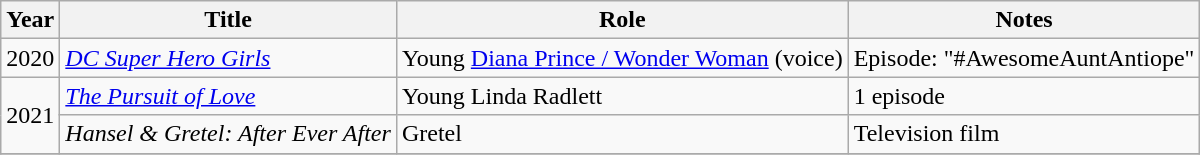<table class="wikitable sortable">
<tr>
<th>Year</th>
<th>Title</th>
<th>Role</th>
<th class="unsortable">Notes</th>
</tr>
<tr>
<td>2020</td>
<td><em><a href='#'>DC Super Hero Girls</a></em></td>
<td>Young <a href='#'>Diana Prince / Wonder Woman</a> (voice)</td>
<td>Episode: "#AwesomeAuntAntiope"</td>
</tr>
<tr>
<td rowspan="2">2021</td>
<td><em><a href='#'>The Pursuit of Love</a></em></td>
<td>Young Linda Radlett</td>
<td>1 episode</td>
</tr>
<tr>
<td><em>Hansel & Gretel: After Ever After</em></td>
<td>Gretel</td>
<td>Television film</td>
</tr>
<tr>
</tr>
</table>
